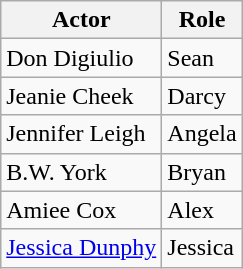<table class="wikitable">
<tr>
<th>Actor</th>
<th>Role</th>
</tr>
<tr>
<td>Don Digiulio</td>
<td>Sean</td>
</tr>
<tr>
<td>Jeanie Cheek</td>
<td>Darcy</td>
</tr>
<tr>
<td>Jennifer Leigh</td>
<td>Angela</td>
</tr>
<tr>
<td>B.W. York</td>
<td>Bryan</td>
</tr>
<tr>
<td>Amiee Cox</td>
<td>Alex</td>
</tr>
<tr>
<td><a href='#'>Jessica Dunphy</a></td>
<td>Jessica</td>
</tr>
</table>
